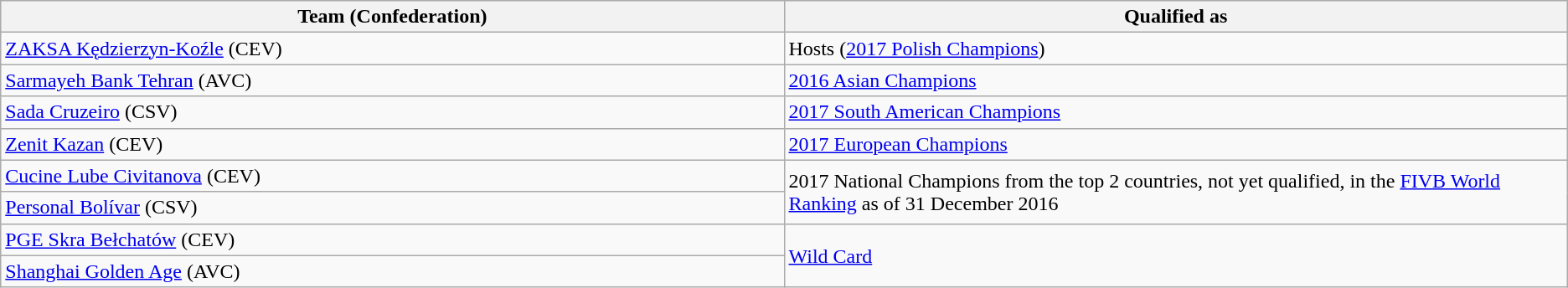<table class="wikitable">
<tr>
<th width=50%>Team (Confederation)</th>
<th width=50%>Qualified as</th>
</tr>
<tr>
<td> <a href='#'>ZAKSA Kędzierzyn-Koźle</a> (CEV)</td>
<td>Hosts (<a href='#'>2017 Polish Champions</a>)</td>
</tr>
<tr>
<td> <a href='#'>Sarmayeh Bank Tehran</a> (AVC)</td>
<td><a href='#'>2016 Asian Champions</a></td>
</tr>
<tr>
<td> <a href='#'>Sada Cruzeiro</a> (CSV)</td>
<td><a href='#'>2017 South American Champions</a></td>
</tr>
<tr>
<td> <a href='#'>Zenit Kazan</a> (CEV)</td>
<td><a href='#'>2017 European Champions</a></td>
</tr>
<tr>
<td> <a href='#'>Cucine Lube Civitanova</a> (CEV)</td>
<td rowspan=2>2017 National Champions from the top 2 countries, not yet qualified, in the <a href='#'>FIVB World Ranking</a> as of 31 December 2016</td>
</tr>
<tr>
<td> <a href='#'>Personal Bolívar</a> (CSV)</td>
</tr>
<tr>
<td> <a href='#'>PGE Skra Bełchatów</a> (CEV)</td>
<td rowspan=2><a href='#'>Wild Card</a></td>
</tr>
<tr>
<td> <a href='#'>Shanghai Golden Age</a> (AVC)</td>
</tr>
</table>
